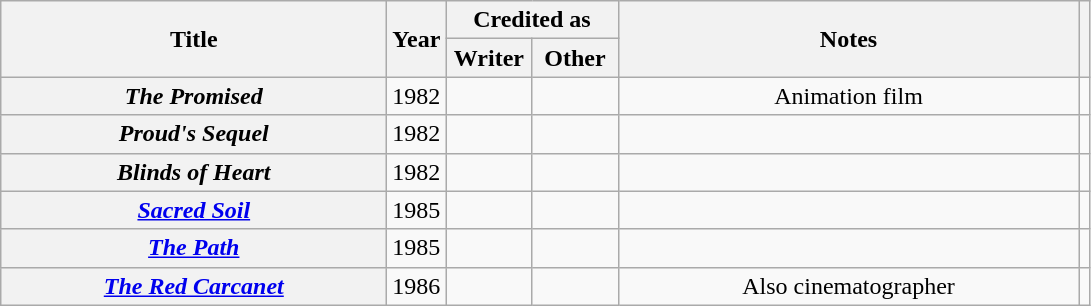<table class="wikitable sortable plainrowheaders" style="text-align:center;">
<tr>
<th scope="col" rowspan="2" width="250">Title</th>
<th scope="col" rowspan="2">Year</th>
<th scope="col" colspan="2">Credited as</th>
<th scope="col" rowspan="2" class="unsortable" width="300">Notes</th>
<th scope="col" rowspan="2" class="unsortable"></th>
</tr>
<tr>
<th width="50">Writer</th>
<th width="50">Other</th>
</tr>
<tr>
<th scope="row"><em>The Promised</em></th>
<td>1982</td>
<td></td>
<td></td>
<td>Animation film</td>
<td></td>
</tr>
<tr>
<th scope="row"><em>Proud's Sequel</em></th>
<td>1982</td>
<td></td>
<td></td>
<td></td>
<td></td>
</tr>
<tr>
<th scope="row"><em>Blinds of Heart</em></th>
<td>1982</td>
<td></td>
<td></td>
<td></td>
<td></td>
</tr>
<tr>
<th scope="row"><em><a href='#'>Sacred Soil</a></em></th>
<td>1985</td>
<td></td>
<td></td>
<td></td>
<td></td>
</tr>
<tr>
<th scope="row"><em><a href='#'>The Path</a></em></th>
<td>1985</td>
<td></td>
<td></td>
<td></td>
<td></td>
</tr>
<tr>
<th scope="row"><em><a href='#'>The Red Carcanet</a></em></th>
<td>1986</td>
<td></td>
<td></td>
<td>Also cinematographer</td>
<td></td>
</tr>
</table>
